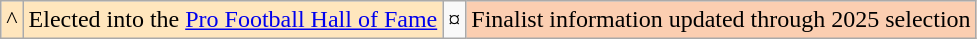<table class="wikitable">
<tr>
<td style="background-color:#FFE6BD">^</td>
<td style="background-color:#FFE6BD">Elected into the <a href='#'>Pro Football Hall of Fame</a></td>
<td>¤</td>
<td style="background-color:#FBCEB1">Finalist information updated through 2025 selection</td>
</tr>
</table>
